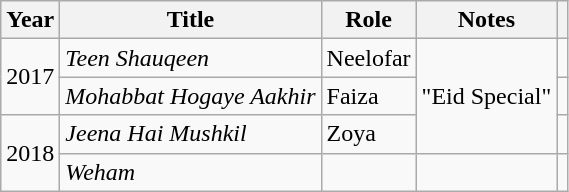<table class="wikitable sortable">
<tr>
<th>Year</th>
<th>Title</th>
<th>Role</th>
<th class="unsortable">Notes</th>
<th class="unsortable"></th>
</tr>
<tr>
<td rowspan="2">2017</td>
<td><em>Teen Shauqeen</em></td>
<td>Neelofar</td>
<td rowspan="3">"Eid Special"</td>
<td></td>
</tr>
<tr>
<td><em>Mohabbat Hogaye Aakhir</em></td>
<td>Faiza</td>
<td></td>
</tr>
<tr>
<td rowspan="2">2018</td>
<td><em>Jeena Hai Mushkil</em></td>
<td>Zoya</td>
<td></td>
</tr>
<tr>
<td><em>Weham</em></td>
<td></td>
<td></td>
<td></td>
</tr>
</table>
